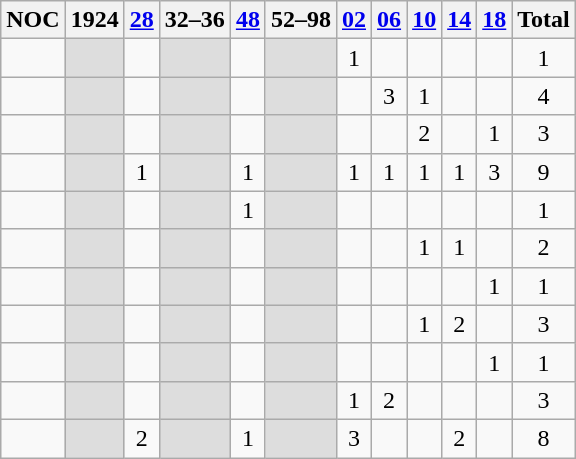<table class="wikitable sortable" style="text-align:center">
<tr>
<th>NOC</th>
<th class=unsortable><span>1924</span></th>
<th><a href='#'>28</a></th>
<th class=unsortable><span>32–36</span></th>
<th><a href='#'>48</a></th>
<th class=unsortable><span>52–98</span></th>
<th><a href='#'>02</a></th>
<th><a href='#'>06</a></th>
<th><a href='#'>10</a></th>
<th><a href='#'>14</a></th>
<th><a href='#'>18</a></th>
<th>Total</th>
</tr>
<tr>
<td align=left></td>
<td style="background:#ddd"> </td>
<td></td>
<td style="background:#ddd"> </td>
<td></td>
<td style="background:#ddd"> </td>
<td>1</td>
<td></td>
<td></td>
<td></td>
<td></td>
<td>1</td>
</tr>
<tr>
<td align=left></td>
<td style="background:#ddd"> </td>
<td></td>
<td style="background:#ddd"> </td>
<td></td>
<td style="background:#ddd"> </td>
<td></td>
<td>3</td>
<td>1</td>
<td></td>
<td></td>
<td>4</td>
</tr>
<tr>
<td align=left></td>
<td style="background:#ddd"> </td>
<td></td>
<td style="background:#ddd"> </td>
<td></td>
<td style="background:#ddd"> </td>
<td></td>
<td></td>
<td>2</td>
<td></td>
<td>1</td>
<td>3</td>
</tr>
<tr>
<td align=left></td>
<td style="background:#ddd"> </td>
<td>1</td>
<td style="background:#ddd"> </td>
<td>1</td>
<td style="background:#ddd"> </td>
<td>1</td>
<td>1</td>
<td>1</td>
<td>1</td>
<td>3</td>
<td>9</td>
</tr>
<tr>
<td align=left></td>
<td style="background:#ddd"> </td>
<td></td>
<td style="background:#ddd"> </td>
<td>1</td>
<td style="background:#ddd"> </td>
<td></td>
<td></td>
<td></td>
<td></td>
<td></td>
<td>1</td>
</tr>
<tr>
<td align=left></td>
<td style="background:#ddd"> </td>
<td></td>
<td style="background:#ddd"> </td>
<td></td>
<td style="background:#ddd"> </td>
<td></td>
<td></td>
<td>1</td>
<td>1</td>
<td></td>
<td>2</td>
</tr>
<tr>
<td align=left></td>
<td style="background:#ddd"> </td>
<td></td>
<td style="background:#ddd"> </td>
<td></td>
<td style="background:#ddd"> </td>
<td></td>
<td></td>
<td></td>
<td></td>
<td>1</td>
<td>1</td>
</tr>
<tr>
<td align=left></td>
<td style="background:#ddd"> </td>
<td></td>
<td style="background:#ddd"> </td>
<td></td>
<td style="background:#ddd"> </td>
<td></td>
<td></td>
<td>1</td>
<td>2</td>
<td></td>
<td>3</td>
</tr>
<tr>
<td align=left></td>
<td style="background:#ddd"> </td>
<td></td>
<td style="background:#ddd"> </td>
<td></td>
<td style="background:#ddd"> </td>
<td></td>
<td></td>
<td></td>
<td></td>
<td>1</td>
<td>1</td>
</tr>
<tr>
<td align=left></td>
<td style="background:#ddd"> </td>
<td></td>
<td style="background:#ddd"> </td>
<td></td>
<td style="background:#ddd"> </td>
<td>1</td>
<td>2</td>
<td></td>
<td></td>
<td></td>
<td>3</td>
</tr>
<tr>
<td align=left></td>
<td style="background:#ddd"> </td>
<td>2</td>
<td style="background:#ddd"> </td>
<td>1</td>
<td style="background:#ddd"> </td>
<td>3</td>
<td></td>
<td></td>
<td>2</td>
<td></td>
<td>8</td>
</tr>
</table>
